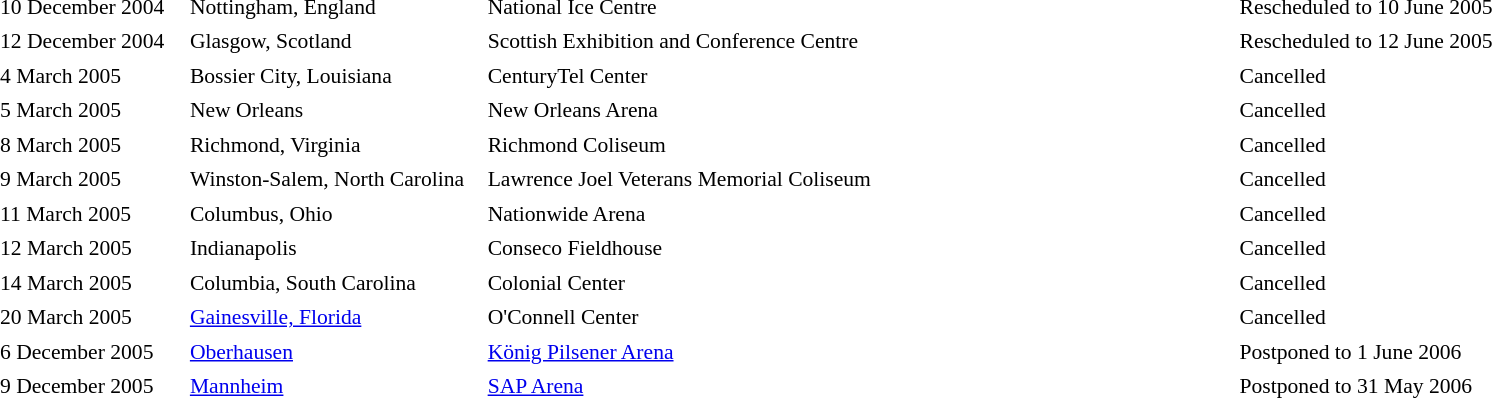<table cellpadding="2" style="border: 0px solid darkgray; font-size:90%">
<tr>
<th width="150"></th>
<th width="250"></th>
<th width="700"></th>
<th width="600"></th>
</tr>
<tr border="0">
<td>10 December 2004</td>
<td>Nottingham, England</td>
<td>National Ice Centre</td>
<td>Rescheduled to 10 June 2005</td>
</tr>
<tr>
<td>12 December 2004</td>
<td>Glasgow, Scotland</td>
<td>Scottish Exhibition and Conference Centre</td>
<td>Rescheduled to 12 June 2005</td>
</tr>
<tr>
<td>4 March 2005</td>
<td>Bossier City, Louisiana</td>
<td>CenturyTel Center</td>
<td>Cancelled</td>
</tr>
<tr>
<td>5 March 2005</td>
<td>New Orleans</td>
<td>New Orleans Arena</td>
<td>Cancelled</td>
</tr>
<tr>
<td>8 March 2005</td>
<td>Richmond, Virginia</td>
<td>Richmond Coliseum</td>
<td>Cancelled</td>
</tr>
<tr>
<td>9 March 2005</td>
<td>Winston-Salem, North Carolina</td>
<td>Lawrence Joel Veterans Memorial Coliseum</td>
<td>Cancelled</td>
</tr>
<tr>
<td>11 March 2005</td>
<td>Columbus, Ohio</td>
<td>Nationwide Arena</td>
<td>Cancelled</td>
</tr>
<tr>
<td>12 March 2005</td>
<td>Indianapolis</td>
<td>Conseco Fieldhouse</td>
<td>Cancelled</td>
</tr>
<tr>
<td>14 March 2005</td>
<td>Columbia, South Carolina</td>
<td>Colonial Center</td>
<td>Cancelled</td>
</tr>
<tr>
<td>20 March 2005</td>
<td><a href='#'>Gainesville, Florida</a></td>
<td>O'Connell Center</td>
<td>Cancelled</td>
</tr>
<tr>
<td>6 December 2005</td>
<td><a href='#'>Oberhausen</a></td>
<td><a href='#'>König Pilsener Arena</a></td>
<td>Postponed to 1 June 2006</td>
</tr>
<tr>
<td>9 December 2005</td>
<td><a href='#'>Mannheim</a></td>
<td><a href='#'>SAP Arena</a></td>
<td>Postponed to 31 May 2006</td>
</tr>
</table>
